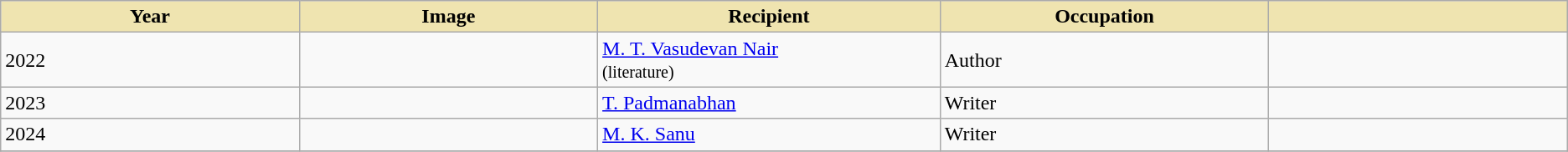<table class="wikitable sortable">
<tr>
<th scope="col" style="background-color:#EFE4B0;width:5%;">Year</th>
<th scope="col" style="background-color:#EFE4B0;width:5%;">Image</th>
<th scope="col" style="background-color:#EFE4B0;width:5%;">Recipient</th>
<th scope="col" style="background-color:#EFE4B0;width:5%;">Occupation</th>
<th scope="col" style="background-color:#EFE4B0;width:5%;"></th>
</tr>
<tr>
<td>2022</td>
<td></td>
<td><a href='#'>M. T. Vasudevan Nair</a><br><small>(literature)</small></td>
<td>Author</td>
<td></td>
</tr>
<tr>
<td>2023</td>
<td></td>
<td><a href='#'>T. Padmanabhan</a></td>
<td>Writer</td>
<td></td>
</tr>
<tr>
<td>2024</td>
<td></td>
<td><a href='#'>M. K. Sanu</a></td>
<td>Writer</td>
<td></td>
</tr>
<tr>
</tr>
</table>
